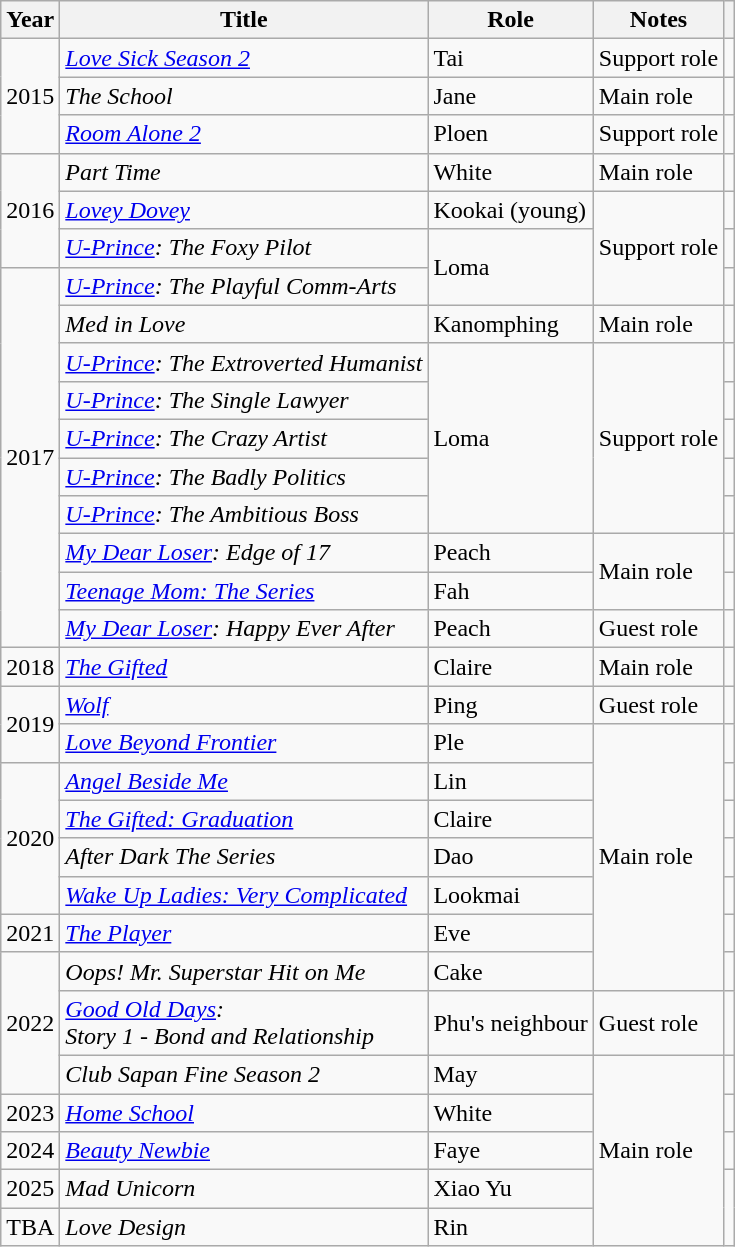<table class="wikitable sortable">
<tr>
<th scope="col">Year</th>
<th scope="col">Title</th>
<th scope="col">Role</th>
<th scope="col" class="unsortable">Notes</th>
<th scope="col" class="unsortable"></th>
</tr>
<tr>
<td rowspan="3">2015</td>
<td><em><a href='#'>Love Sick Season 2</a></em></td>
<td>Tai</td>
<td>Support role</td>
<td style="text-align: center;"></td>
</tr>
<tr>
<td><em>The School</em></td>
<td>Jane</td>
<td>Main role</td>
<td style="text-align: center;"></td>
</tr>
<tr>
<td><em><a href='#'>Room Alone 2</a></em></td>
<td>Ploen</td>
<td>Support role</td>
<td style="text-align: center;"></td>
</tr>
<tr>
<td rowspan="3">2016</td>
<td><em>Part Time</em></td>
<td>White</td>
<td>Main role</td>
<td style="text-align: center;"></td>
</tr>
<tr>
<td><em><a href='#'>Lovey Dovey</a></em></td>
<td>Kookai (young)</td>
<td rowspan="3">Support role</td>
<td style="text-align: center;"></td>
</tr>
<tr>
<td><em><a href='#'>U-Prince</a>: The Foxy Pilot</em></td>
<td rowspan="2">Loma</td>
<td style="text-align: center;"></td>
</tr>
<tr>
<td rowspan="10">2017</td>
<td><em><a href='#'>U-Prince</a>: The Playful Comm-Arts</em></td>
<td style="text-align: center;"></td>
</tr>
<tr>
<td><em>Med in Love</em></td>
<td>Kanomphing</td>
<td>Main role</td>
<td style="text-align: center;"></td>
</tr>
<tr>
<td><em><a href='#'>U-Prince</a>: The Extroverted Humanist</em></td>
<td rowspan="5">Loma</td>
<td rowspan="5">Support role</td>
<td style="text-align: center;"></td>
</tr>
<tr>
<td><em><a href='#'>U-Prince</a>: The Single Lawyer</em></td>
<td style="text-align: center;"></td>
</tr>
<tr>
<td><em><a href='#'>U-Prince</a>: The Crazy Artist</em></td>
<td style="text-align: center;"></td>
</tr>
<tr>
<td><em><a href='#'>U-Prince</a>: The Badly Politics</em></td>
<td style="text-align: center;"></td>
</tr>
<tr>
<td><em><a href='#'>U-Prince</a>: The Ambitious Boss</em></td>
<td style="text-align: center;"></td>
</tr>
<tr>
<td><em><a href='#'>My Dear Loser</a>: Edge of 17</em></td>
<td>Peach</td>
<td rowspan="2">Main role</td>
<td style="text-align: center;"></td>
</tr>
<tr>
<td><em><a href='#'>Teenage Mom: The Series</a></em></td>
<td>Fah</td>
<td style="text-align: center;"></td>
</tr>
<tr>
<td><em><a href='#'>My Dear Loser</a>: Happy Ever After</em></td>
<td>Peach</td>
<td>Guest role</td>
<td style="text-align: center;"></td>
</tr>
<tr>
<td>2018</td>
<td><em><a href='#'>The Gifted</a></em></td>
<td>Claire</td>
<td>Main role</td>
<td style="text-align: center;"></td>
</tr>
<tr>
<td rowspan="2">2019</td>
<td><em><a href='#'>Wolf</a></em></td>
<td>Ping</td>
<td>Guest role</td>
<td style="text-align: center;"></td>
</tr>
<tr>
<td><em><a href='#'>Love Beyond Frontier</a></em></td>
<td>Ple</td>
<td rowspan="7">Main role</td>
<td style="text-align: center;"></td>
</tr>
<tr>
<td rowspan="4">2020</td>
<td><em><a href='#'>Angel Beside Me</a></em></td>
<td>Lin</td>
<td style="text-align: center;"></td>
</tr>
<tr>
<td><em><a href='#'>The Gifted: Graduation</a></em></td>
<td>Claire</td>
<td style="text-align: center;"></td>
</tr>
<tr>
<td><em>After Dark The Series</em></td>
<td>Dao</td>
<td style="text-align: center;"></td>
</tr>
<tr>
<td><em><a href='#'>Wake Up Ladies: Very Complicated</a></em></td>
<td>Lookmai</td>
<td style="text-align: center;"></td>
</tr>
<tr>
<td>2021</td>
<td><em><a href='#'>The Player</a></em></td>
<td>Eve</td>
<td style="text-align: center;"></td>
</tr>
<tr>
<td rowspan="3">2022</td>
<td><em>Oops! Mr. Superstar Hit on Me</em></td>
<td>Cake</td>
<td style="text-align: center;"></td>
</tr>
<tr>
<td><em><a href='#'>Good Old Days</a>:<br>Story 1 - Bond and Relationship</em></td>
<td>Phu's neighbour</td>
<td>Guest role</td>
<td style="text-align: center;"></td>
</tr>
<tr>
<td><em>Club Sapan Fine Season 2</em></td>
<td>May</td>
<td rowspan="5">Main role</td>
<td style="text-align: center;"></td>
</tr>
<tr>
<td>2023</td>
<td><em><a href='#'>Home School</a></em></td>
<td>White</td>
<td style="text-align: center;"></td>
</tr>
<tr>
<td>2024</td>
<td><em><a href='#'>Beauty Newbie</a></em></td>
<td>Faye</td>
<td style="text-align: center;"></td>
</tr>
<tr>
<td>2025</td>
<td><em>Mad Unicorn</em></td>
<td>Xiao Yu</td>
</tr>
<tr>
<td>TBA</td>
<td><em>Love Design</em></td>
<td>Rin</td>
</tr>
</table>
